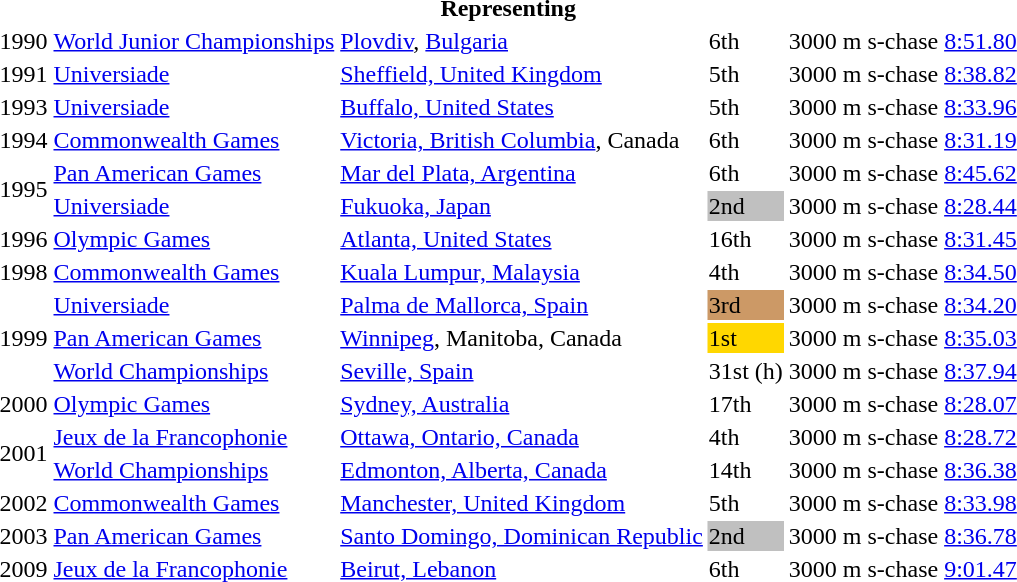<table>
<tr>
<th colspan="6">Representing </th>
</tr>
<tr>
<td>1990</td>
<td><a href='#'>World Junior Championships</a></td>
<td><a href='#'>Plovdiv</a>, <a href='#'>Bulgaria</a></td>
<td>6th</td>
<td>3000 m s-chase</td>
<td><a href='#'>8:51.80</a></td>
</tr>
<tr>
<td>1991</td>
<td><a href='#'>Universiade</a></td>
<td><a href='#'>Sheffield, United Kingdom</a></td>
<td>5th</td>
<td>3000 m s-chase</td>
<td><a href='#'>8:38.82</a></td>
</tr>
<tr>
<td>1993</td>
<td><a href='#'>Universiade</a></td>
<td><a href='#'>Buffalo, United States</a></td>
<td>5th</td>
<td>3000 m s-chase</td>
<td><a href='#'>8:33.96</a></td>
</tr>
<tr>
<td>1994</td>
<td><a href='#'>Commonwealth Games</a></td>
<td><a href='#'>Victoria, British Columbia</a>, Canada</td>
<td>6th</td>
<td>3000 m s-chase</td>
<td><a href='#'>8:31.19</a></td>
</tr>
<tr>
<td rowspan=2>1995</td>
<td><a href='#'>Pan American Games</a></td>
<td><a href='#'>Mar del Plata, Argentina</a></td>
<td>6th</td>
<td>3000 m s-chase</td>
<td><a href='#'>8:45.62</a></td>
</tr>
<tr>
<td><a href='#'>Universiade</a></td>
<td><a href='#'>Fukuoka, Japan</a></td>
<td bgcolor="silver">2nd</td>
<td>3000 m s-chase</td>
<td><a href='#'>8:28.44</a></td>
</tr>
<tr>
<td>1996</td>
<td><a href='#'>Olympic Games</a></td>
<td><a href='#'>Atlanta, United States</a></td>
<td>16th</td>
<td>3000 m s-chase</td>
<td><a href='#'>8:31.45</a></td>
</tr>
<tr>
<td>1998</td>
<td><a href='#'>Commonwealth Games</a></td>
<td><a href='#'>Kuala Lumpur, Malaysia</a></td>
<td>4th</td>
<td>3000 m s-chase</td>
<td><a href='#'>8:34.50</a></td>
</tr>
<tr>
<td rowspan=3>1999</td>
<td><a href='#'>Universiade</a></td>
<td><a href='#'>Palma de Mallorca, Spain</a></td>
<td bgcolor="cc9966">3rd</td>
<td>3000 m s-chase</td>
<td><a href='#'>8:34.20</a></td>
</tr>
<tr>
<td><a href='#'>Pan American Games</a></td>
<td><a href='#'>Winnipeg</a>, Manitoba, Canada</td>
<td bgcolor="gold">1st</td>
<td>3000 m s-chase</td>
<td><a href='#'>8:35.03</a></td>
</tr>
<tr>
<td><a href='#'>World Championships</a></td>
<td><a href='#'>Seville, Spain</a></td>
<td>31st (h)</td>
<td>3000 m s-chase</td>
<td><a href='#'>8:37.94</a></td>
</tr>
<tr>
<td>2000</td>
<td><a href='#'>Olympic Games</a></td>
<td><a href='#'>Sydney, Australia</a></td>
<td>17th</td>
<td>3000 m s-chase</td>
<td><a href='#'>8:28.07</a></td>
</tr>
<tr>
<td rowspan=2>2001</td>
<td><a href='#'>Jeux de la Francophonie</a></td>
<td><a href='#'>Ottawa, Ontario, Canada</a></td>
<td>4th</td>
<td>3000 m s-chase</td>
<td><a href='#'>8:28.72</a></td>
</tr>
<tr>
<td><a href='#'>World Championships</a></td>
<td><a href='#'>Edmonton, Alberta, Canada</a></td>
<td>14th</td>
<td>3000 m s-chase</td>
<td><a href='#'>8:36.38</a></td>
</tr>
<tr>
<td>2002</td>
<td><a href='#'>Commonwealth Games</a></td>
<td><a href='#'>Manchester, United Kingdom</a></td>
<td>5th</td>
<td>3000 m s-chase</td>
<td><a href='#'>8:33.98</a></td>
</tr>
<tr>
<td>2003</td>
<td><a href='#'>Pan American Games</a></td>
<td><a href='#'>Santo Domingo, Dominican Republic</a></td>
<td bgcolor="silver">2nd</td>
<td>3000 m s-chase</td>
<td><a href='#'>8:36.78</a></td>
</tr>
<tr>
<td>2009</td>
<td><a href='#'>Jeux de la Francophonie</a></td>
<td><a href='#'>Beirut, Lebanon</a></td>
<td>6th</td>
<td>3000 m s-chase</td>
<td><a href='#'>9:01.47</a></td>
</tr>
</table>
